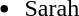<table width="90%">
<tr>
<td><br><ul><li>Sarah</li></ul></td>
</tr>
</table>
